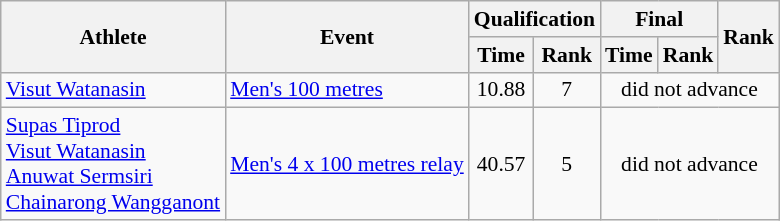<table class="wikitable" style="font-size:90%">
<tr>
<th rowspan="2">Athlete</th>
<th rowspan="2">Event</th>
<th colspan="2">Qualification</th>
<th colspan="2">Final</th>
<th rowspan="2">Rank</th>
</tr>
<tr>
<th>Time</th>
<th>Rank</th>
<th>Time</th>
<th>Rank</th>
</tr>
<tr>
<td><a href='#'>Visut Watanasin</a></td>
<td><a href='#'>Men's 100 metres</a></td>
<td align=center>10.88</td>
<td align=center>7</td>
<td colspan="3"  align="center">did not advance</td>
</tr>
<tr>
<td><a href='#'>Supas Tiprod</a><br><a href='#'>Visut Watanasin</a><br><a href='#'>Anuwat Sermsiri</a><br><a href='#'>Chainarong Wangganont</a></td>
<td><a href='#'>Men's 4 x 100 metres relay</a></td>
<td align=center>40.57</td>
<td align=center>5</td>
<td colspan="3"  align="center">did not advance</td>
</tr>
</table>
